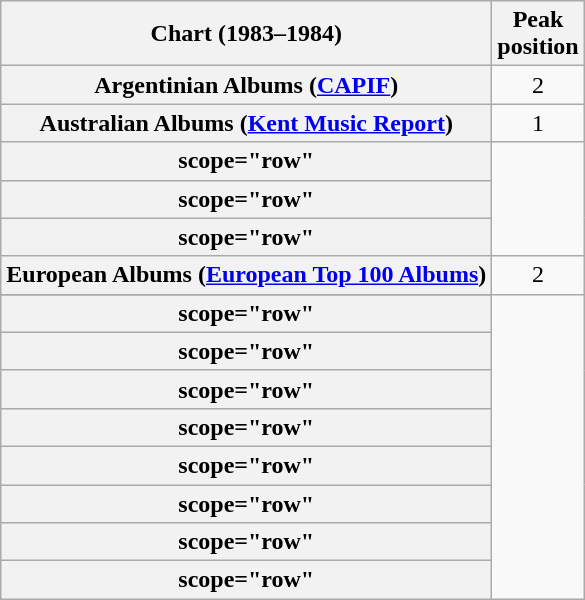<table class="wikitable sortable plainrowheaders">
<tr>
<th scope="col">Chart (1983–1984)</th>
<th scope="col">Peak<br>position</th>
</tr>
<tr>
<th scope="row">Argentinian Albums (<a href='#'>CAPIF</a>)</th>
<td align="center">2</td>
</tr>
<tr>
<th scope="row">Australian Albums (<a href='#'>Kent Music Report</a>)</th>
<td align=center>1</td>
</tr>
<tr>
<th>scope="row" </th>
</tr>
<tr>
<th>scope="row" </th>
</tr>
<tr>
<th>scope="row" </th>
</tr>
<tr>
<th scope="row">European Albums (<a href='#'>European Top 100 Albums</a>)</th>
<td align=center>2</td>
</tr>
<tr>
</tr>
<tr>
<th>scope="row" </th>
</tr>
<tr>
<th>scope="row" </th>
</tr>
<tr>
<th>scope="row" </th>
</tr>
<tr>
<th>scope="row" </th>
</tr>
<tr>
<th>scope="row" </th>
</tr>
<tr>
<th>scope="row" </th>
</tr>
<tr>
<th>scope="row" </th>
</tr>
<tr>
<th>scope="row" </th>
</tr>
</table>
